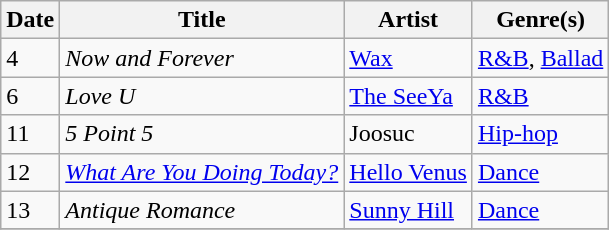<table class="wikitable" style="text-align: left;">
<tr>
<th>Date</th>
<th>Title</th>
<th>Artist</th>
<th>Genre(s)</th>
</tr>
<tr>
<td>4</td>
<td><em>Now and Forever</em></td>
<td><a href='#'>Wax</a></td>
<td><a href='#'>R&B</a>, <a href='#'>Ballad</a></td>
</tr>
<tr>
<td rowspan="1">6</td>
<td><em>Love U</em></td>
<td><a href='#'>The SeeYa</a></td>
<td><a href='#'>R&B</a></td>
</tr>
<tr>
<td rowspan="1">11</td>
<td><em>5 Point 5</em></td>
<td>Joosuc</td>
<td><a href='#'>Hip-hop</a></td>
</tr>
<tr>
<td rowspan="1">12</td>
<td><em><a href='#'>What Are You Doing Today?</a></em></td>
<td><a href='#'>Hello Venus</a></td>
<td><a href='#'>Dance</a></td>
</tr>
<tr>
<td rowspan="1">13</td>
<td><em>Antique Romance</em></td>
<td><a href='#'>Sunny Hill</a></td>
<td><a href='#'>Dance</a></td>
</tr>
<tr>
</tr>
</table>
